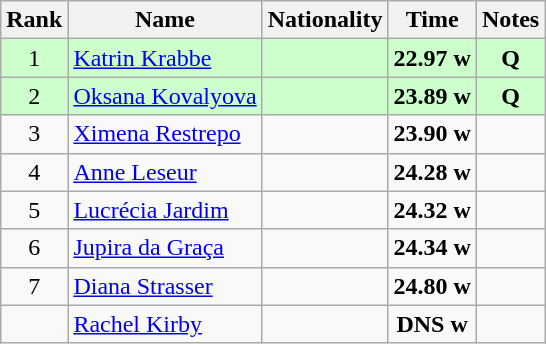<table class="wikitable sortable" style="text-align:center">
<tr>
<th>Rank</th>
<th>Name</th>
<th>Nationality</th>
<th>Time</th>
<th>Notes</th>
</tr>
<tr bgcolor=ccffcc>
<td>1</td>
<td align=left><a href='#'>Katrin Krabbe</a></td>
<td align=left></td>
<td><strong>22.97</strong> <strong>w</strong></td>
<td><strong>Q</strong></td>
</tr>
<tr bgcolor=ccffcc>
<td>2</td>
<td align=left><a href='#'>Oksana Kovalyova</a></td>
<td align=left></td>
<td><strong>23.89</strong> <strong>w</strong></td>
<td><strong>Q</strong></td>
</tr>
<tr>
<td>3</td>
<td align=left><a href='#'>Ximena Restrepo</a></td>
<td align=left></td>
<td><strong>23.90</strong> <strong>w</strong></td>
<td></td>
</tr>
<tr>
<td>4</td>
<td align=left><a href='#'>Anne Leseur</a></td>
<td align=left></td>
<td><strong>24.28</strong> <strong>w</strong></td>
<td></td>
</tr>
<tr>
<td>5</td>
<td align=left><a href='#'>Lucrécia Jardim</a></td>
<td align=left></td>
<td><strong>24.32</strong> <strong>w</strong></td>
<td></td>
</tr>
<tr>
<td>6</td>
<td align=left><a href='#'>Jupira da Graça</a></td>
<td align=left></td>
<td><strong>24.34</strong> <strong>w</strong></td>
<td></td>
</tr>
<tr>
<td>7</td>
<td align=left><a href='#'>Diana Strasser</a></td>
<td align=left></td>
<td><strong>24.80</strong> <strong>w</strong></td>
<td></td>
</tr>
<tr>
<td></td>
<td align=left><a href='#'>Rachel Kirby</a></td>
<td align=left></td>
<td><strong>DNS</strong> <strong>w</strong></td>
<td></td>
</tr>
</table>
